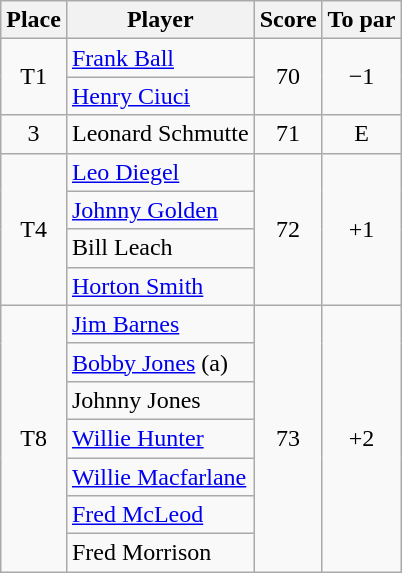<table class=wikitable>
<tr>
<th>Place</th>
<th>Player</th>
<th>Score</th>
<th>To par</th>
</tr>
<tr>
<td rowspan=2 align=center>T1</td>
<td> <a href='#'>Frank Ball</a></td>
<td rowspan=2 align=center>70</td>
<td rowspan=2 align=center>−1</td>
</tr>
<tr>
<td> <a href='#'>Henry Ciuci</a></td>
</tr>
<tr>
<td align=center>3</td>
<td> Leonard Schmutte</td>
<td align=center>71</td>
<td align=center>E</td>
</tr>
<tr>
<td rowspan=4 align=center>T4</td>
<td> <a href='#'>Leo Diegel</a></td>
<td rowspan=4 align=center>72</td>
<td rowspan=4 align=center>+1</td>
</tr>
<tr>
<td> <a href='#'>Johnny Golden</a></td>
</tr>
<tr>
<td> Bill Leach</td>
</tr>
<tr>
<td> <a href='#'>Horton Smith</a></td>
</tr>
<tr>
<td rowspan=7 align=center>T8</td>
<td> <a href='#'>Jim Barnes</a></td>
<td rowspan=7 align=center>73</td>
<td rowspan=7 align=center>+2</td>
</tr>
<tr>
<td> <a href='#'>Bobby Jones</a> (a)</td>
</tr>
<tr>
<td> Johnny Jones  </td>
</tr>
<tr>
<td> <a href='#'>Willie Hunter</a></td>
</tr>
<tr>
<td> <a href='#'>Willie Macfarlane</a></td>
</tr>
<tr>
<td> <a href='#'>Fred McLeod</a></td>
</tr>
<tr>
<td> Fred Morrison  </td>
</tr>
</table>
